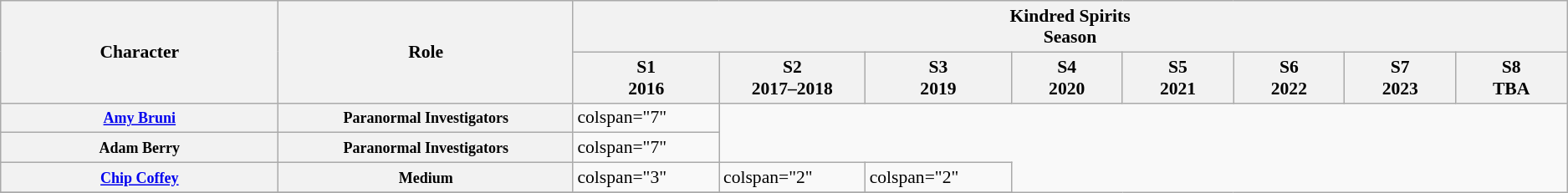<table class="wikitable" style="font-size: 90%; wisth:100%;">
<tr>
<th scope="col" rowspan="2" style="width:10%;">Character</th>
<th scope="col" rowspan="2" style="width:10%;">Role</th>
<th scope="col" colspan="9" style="width:10%;">Kindred Spirits <br> Season</th>
</tr>
<tr>
<th scope="col" style="width:4%;">S1 <br> 2016</th>
<th scope="col" style="width:4%;">S2 <br> 2017–2018</th>
<th scope="col" style="width:4%;">S3 <br> 2019</th>
<th scope="col" style="width:4%;">S4 <br> 2020</th>
<th scope="col" style="width:4%;">S5 <br> 2021</th>
<th scope="col" style="width:4%;">S6 <br> 2022</th>
<th scope="col" style="width:4%;">S7 <br> 2023</th>
<th scope="col" style="width:4%;">S8 <br> TBA</th>
</tr>
<tr>
<th nowrap><small><a href='#'>Amy Bruni</a></small></th>
<th nowrap><small>Paranormal Investigators</small></th>
<td>colspan="7"</td>
</tr>
<tr>
<th nowrap><small>Adam Berry</small></th>
<th nowrap><small>Paranormal Investigators</small></th>
<td>colspan="7" </td>
</tr>
<tr>
<th nowrap><small><a href='#'>Chip Coffey</a></small></th>
<th nowrap><small>Medium</small></th>
<td>colspan="3" </td>
<td>colspan="2" </td>
<td>colspan="2" </td>
</tr>
<tr>
</tr>
</table>
